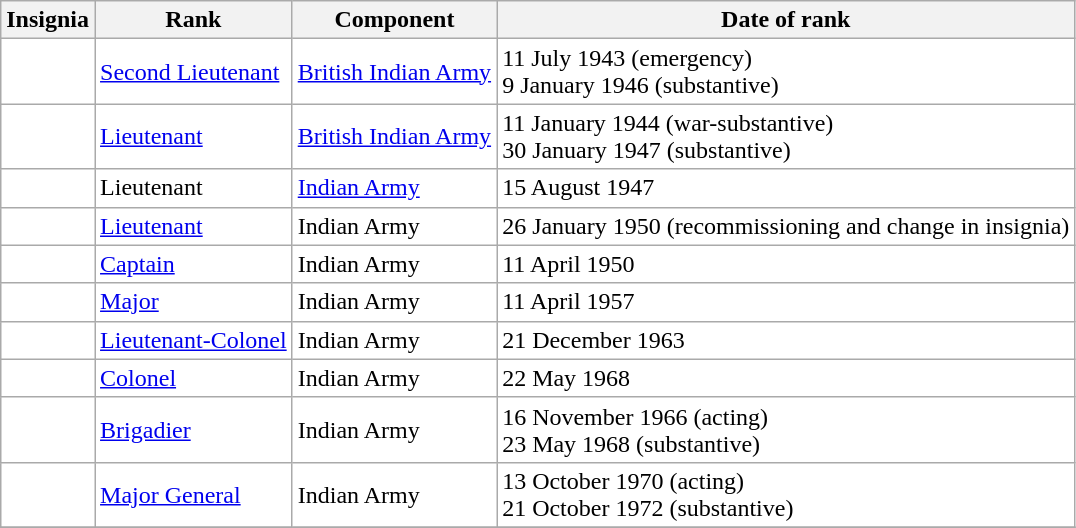<table class="wikitable" style="background:white">
<tr>
<th>Insignia</th>
<th>Rank</th>
<th>Component</th>
<th>Date of rank</th>
</tr>
<tr>
<td align="center"></td>
<td><a href='#'>Second Lieutenant</a></td>
<td><a href='#'>British Indian Army</a></td>
<td>11 July 1943 (emergency)<br>9 January 1946 (substantive)</td>
</tr>
<tr>
<td align="center"></td>
<td><a href='#'>Lieutenant</a></td>
<td><a href='#'>British Indian Army</a></td>
<td>11 January 1944 (war-substantive)<br>30 January 1947 (substantive)</td>
</tr>
<tr>
<td align="center"></td>
<td>Lieutenant</td>
<td><a href='#'>Indian Army</a></td>
<td>15 August 1947</td>
</tr>
<tr>
<td align="center"></td>
<td><a href='#'>Lieutenant</a></td>
<td>Indian Army</td>
<td>26 January 1950 (recommissioning and change in insignia)</td>
</tr>
<tr>
<td align="center"></td>
<td><a href='#'>Captain</a></td>
<td>Indian Army</td>
<td>11 April 1950</td>
</tr>
<tr>
<td align="center"></td>
<td><a href='#'>Major</a></td>
<td>Indian Army</td>
<td>11 April 1957</td>
</tr>
<tr>
<td align="center"></td>
<td><a href='#'>Lieutenant-Colonel</a></td>
<td>Indian Army</td>
<td>21 December 1963</td>
</tr>
<tr>
<td align="center"></td>
<td><a href='#'>Colonel</a></td>
<td>Indian Army</td>
<td>22 May 1968</td>
</tr>
<tr>
<td align="center"></td>
<td><a href='#'>Brigadier</a></td>
<td>Indian Army</td>
<td>16 November 1966 (acting)<br>23 May 1968 (substantive)</td>
</tr>
<tr>
<td align="center"></td>
<td><a href='#'>Major General</a></td>
<td>Indian Army</td>
<td>13 October 1970 (acting)<br>21 October 1972 (substantive)</td>
</tr>
<tr>
</tr>
</table>
